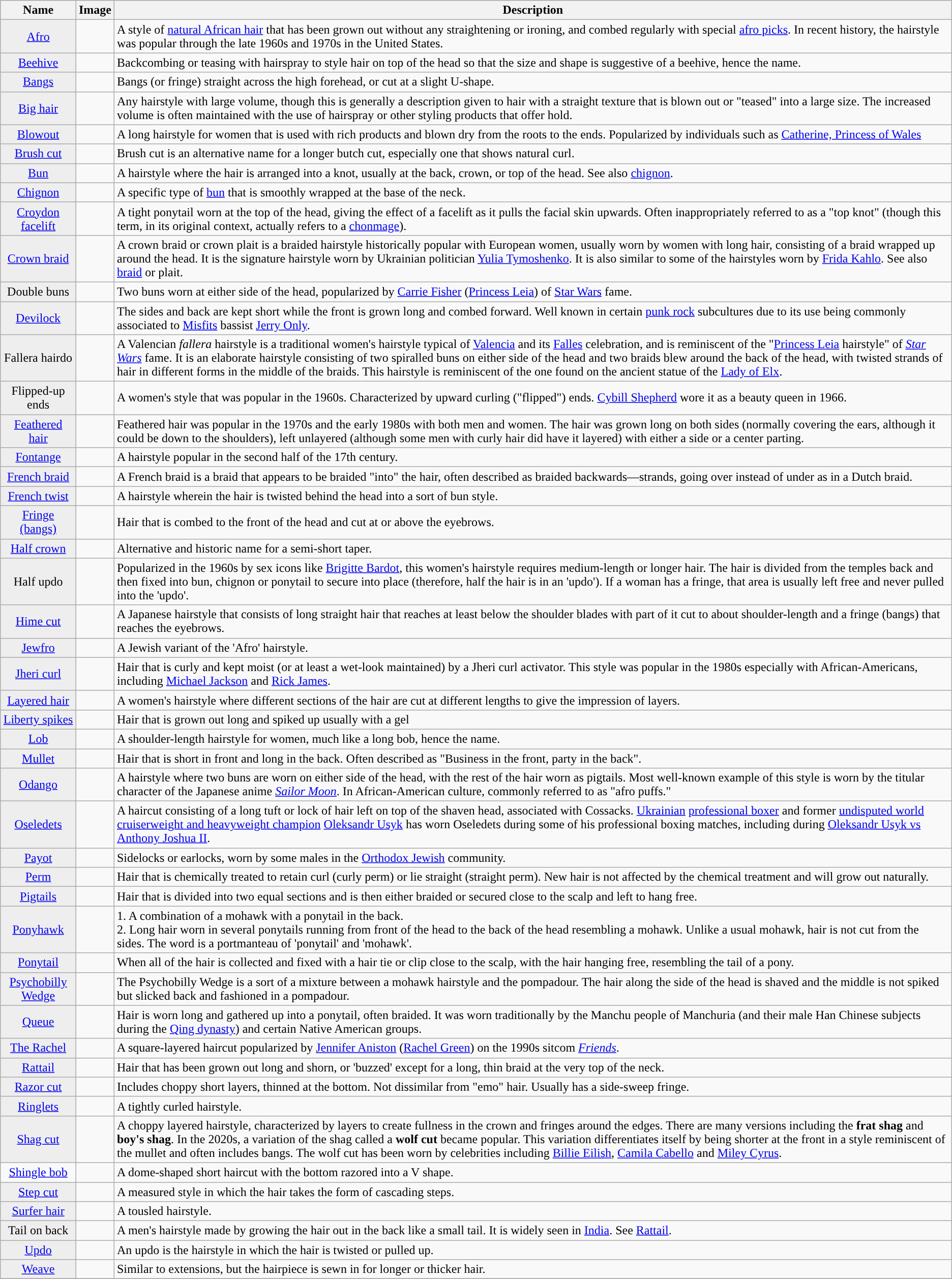<table class="wikitable" style="text-align: center">
<tr style="background:#cccccc">
<th>Name</th>
<th>Image</th>
<th>Description</th>
</tr>
<tr>
<td style="background:#eeeeee"><a href='#'>Afro</a></td>
<td></td>
<td align=left>A style of <a href='#'>natural African hair</a> that has been grown out without any straightening or ironing, and combed regularly with special <a href='#'>afro picks</a>. In recent history, the hairstyle was popular through the late 1960s and 1970s in the United States.</td>
</tr>
<tr>
<td style="background:#eeeeee"><a href='#'>Beehive</a></td>
<td></td>
<td align=left>Backcombing or teasing with hairspray to style hair on top of the head so that the size and shape is suggestive of a beehive, hence the name.</td>
</tr>
<tr>
<td style="background:#eeeeee"><a href='#'>Bangs</a></td>
<td></td>
<td align=left>Bangs (or fringe) straight across the high forehead, or cut at a slight U-shape.</td>
</tr>
<tr>
<td style="background:#eeeeee"><a href='#'>Big hair</a></td>
<td></td>
<td align=left>Any hairstyle with large volume, though this is generally a description given to hair with a straight texture that is blown out or "teased" into a large size. The increased volume is often maintained with the use of hairspray or other styling products that offer hold.</td>
</tr>
<tr>
<td style="background:#eeeeee"><a href='#'>Blowout</a></td>
<td></td>
<td align=left>A long hairstyle for women that is used with rich products and blown dry from the roots to the ends. Popularized by individuals such as <a href='#'>Catherine, Princess of Wales</a></td>
</tr>
<tr>
<td style="background:#eeeeee"><a href='#'>Brush cut</a></td>
<td></td>
<td align=left>Brush cut is an alternative name for a longer butch cut, especially one that shows natural curl.</td>
</tr>
<tr>
<td style="background:#eeeeee"><a href='#'>Bun</a></td>
<td></td>
<td align=left>A hairstyle where the hair is arranged into a knot, usually at the back, crown, or top of the head. See also <a href='#'>chignon</a>.</td>
</tr>
<tr>
<td style="background:#eeeeee"><a href='#'>Chignon</a></td>
<td></td>
<td align=left>A specific type of <a href='#'>bun</a> that is smoothly wrapped at the base of the neck.</td>
</tr>
<tr>
<td style="background:#eeeeee"><a href='#'>Croydon facelift</a></td>
<td></td>
<td align=left>A tight ponytail worn at the top of the head, giving the effect of a facelift as it pulls the facial skin upwards. Often inappropriately referred to as a "top knot" (though this term, in its original context, actually refers to a <a href='#'>chonmage</a>).</td>
</tr>
<tr id="Crown braid">
<td style="background:#eeeeee"><a href='#'>Crown braid</a></td>
<td></td>
<td align=left>A crown braid or crown plait is a braided hairstyle historically popular with European women, usually worn by women with long hair, consisting of a braid wrapped up around the head. It is the signature hairstyle worn by Ukrainian politician <a href='#'>Yulia Tymoshenko</a>. It is also similar to some of the hairstyles worn by <a href='#'>Frida Kahlo</a>. See also <a href='#'>braid</a> or plait.</td>
</tr>
<tr>
<td style="background:#eeeeee">Double buns</td>
<td></td>
<td align=left>Two buns worn at either side of the head, popularized by <a href='#'>Carrie Fisher</a> (<a href='#'>Princess Leia</a>) of <a href='#'>Star Wars</a> fame.</td>
</tr>
<tr>
<td style="background:#eeeeee"><a href='#'>Devilock</a></td>
<td></td>
<td align=left>The sides and back are kept short while the front is grown long and combed forward. Well known in certain <a href='#'>punk rock</a> subcultures due to its use being commonly associated to <a href='#'>Misfits</a> bassist <a href='#'>Jerry Only</a>.</td>
</tr>
<tr>
<td style="background:#eeeeee">  Fallera hairdo</td>
<td></td>
<td align=left>A Valencian <em>fallera</em> hairstyle is a traditional women's hairstyle typical of <a href='#'>Valencia</a> and its <a href='#'>Falles</a> celebration, and is reminiscent of the "<a href='#'>Princess Leia</a> hairstyle" of <em><a href='#'>Star Wars</a></em> fame. It is an elaborate hairstyle consisting of two spiralled buns on either side of the head and two braids blew around the back of the head, with twisted strands of hair in different forms in the middle of the braids. This hairstyle is reminiscent of the one found on the ancient statue of the <a href='#'>Lady of Elx</a>.</td>
</tr>
<tr>
<td style="background:#eeeeee">Flipped-up ends</td>
<td></td>
<td align=left>A women's style that was popular in the 1960s. Characterized by upward curling ("flipped") ends. <a href='#'>Cybill Shepherd</a> wore it as a beauty queen in 1966.</td>
</tr>
<tr>
<td style="background:#eeeeee"><a href='#'>Feathered hair</a></td>
<td></td>
<td align="left">Feathered hair was popular in the 1970s and the early 1980s with both men and women. The hair was grown long on both sides (normally covering the ears, although it could be down to the shoulders), left unlayered (although some men with curly hair did have it layered) with either a side or a center parting.</td>
</tr>
<tr>
<td style="background:#eeeeee"><a href='#'>Fontange</a></td>
<td></td>
<td align=left>A hairstyle popular in the second half of the 17th century.</td>
</tr>
<tr>
<td style="background:#eeeeee"><a href='#'>French braid</a></td>
<td></td>
<td align=left>A French braid is a braid that appears to be braided "into" the hair, often described as braided backwards—strands, going over instead of under as in a Dutch braid.</td>
</tr>
<tr>
<td style="background:#eeeeee"><a href='#'>French twist</a></td>
<td></td>
<td align=left>A hairstyle wherein the hair is twisted behind the head into a sort of bun style.</td>
</tr>
<tr>
<td style="background:#eeeeee"><a href='#'>Fringe (bangs)</a></td>
<td></td>
<td align=left>Hair that is combed to the front of the head and cut at or above the eyebrows.</td>
</tr>
<tr>
<td style="background:#eeeeee"><a href='#'>Half crown</a></td>
<td></td>
<td align=left>Alternative and historic name for a semi-short taper.</td>
</tr>
<tr>
<td style="background:#eeeeee">Half updo</td>
<td></td>
<td align=left>Popularized in the 1960s by sex icons like <a href='#'>Brigitte Bardot</a>, this women's hairstyle requires medium-length or longer hair. The hair is divided from the temples back and then fixed into bun, chignon or ponytail to secure into place (therefore, half the hair is in an 'updo'). If a woman has a fringe, that area is usually left free and never pulled into the 'updo'.</td>
</tr>
<tr>
<td style="background:#eeeeee"><a href='#'>Hime cut</a></td>
<td></td>
<td align=left>A Japanese hairstyle that consists of long straight hair that reaches at least below the shoulder blades with part of it cut to about shoulder-length and a fringe (bangs) that reaches the eyebrows.</td>
</tr>
<tr>
<td style="background:#eeeeee"><a href='#'>Jewfro</a></td>
<td></td>
<td align=left>A Jewish variant of the 'Afro' hairstyle.</td>
</tr>
<tr>
<td style="background:#eeeeee"><a href='#'>Jheri curl</a></td>
<td></td>
<td align="left">Hair that is curly and kept moist (or at least a wet-look maintained) by a Jheri curl activator. This style was popular in the 1980s especially with African-Americans, including <a href='#'>Michael Jackson</a> and <a href='#'>Rick James</a>.</td>
</tr>
<tr>
<td style="background:#eeeeee"><a href='#'>Layered hair</a></td>
<td></td>
<td align=left>A women's hairstyle where different sections of the hair are cut at different lengths to give the impression of layers.</td>
</tr>
<tr>
<td style="background:#eeeeee"><a href='#'>Liberty spikes</a></td>
<td></td>
<td align=left>Hair that is grown out long and spiked up usually with a gel</td>
</tr>
<tr>
<td style="background:#eeeeee"><a href='#'>Lob</a></td>
<td></td>
<td align=left>A shoulder-length hairstyle for women, much like a long bob, hence the name.</td>
</tr>
<tr>
<td style="background:#eeeeee"><a href='#'>Mullet</a></td>
<td></td>
<td align=left>Hair that is short in front and long in the back. Often described as "Business in the front, party in the back".</td>
</tr>
<tr>
<td style="background:#eeeeee"><a href='#'>Odango</a></td>
<td></td>
<td align=left>A hairstyle where two buns are worn on either side of the head, with the rest of the hair worn as pigtails. Most well-known example of this style is worn by the titular character of the Japanese anime <em><a href='#'>Sailor Moon</a></em>. In African-American culture, commonly referred to as "afro puffs."</td>
</tr>
<tr>
<td style="background:#eeeeee"><a href='#'>Oseledets</a></td>
<td></td>
<td align=left>A haircut consisting of a long tuft or lock of hair left on top of the shaven head, associated with Cossacks. <a href='#'>Ukrainian</a> <a href='#'>professional boxer</a> and former <a href='#'>undisputed world cruiserweight and heavyweight champion</a> <a href='#'>Oleksandr Usyk</a> has worn Oseledets during some of his professional boxing matches, including during <a href='#'>Oleksandr Usyk vs Anthony Joshua II</a>.</td>
</tr>
<tr>
<td style="background:#eeeeee"><a href='#'>Payot</a></td>
<td></td>
<td align=left>Sidelocks or earlocks, worn by some males in the <a href='#'>Orthodox Jewish</a> community.</td>
</tr>
<tr>
<td style="background:#eeeeee"><a href='#'>Perm</a></td>
<td></td>
<td align=left>Hair that is chemically treated to retain curl (curly perm) or lie straight (straight perm). New hair is not affected by the chemical treatment and will grow out naturally.</td>
</tr>
<tr>
<td style="background:#eeeeee"><a href='#'>Pigtails</a></td>
<td></td>
<td align=left>Hair that is divided into two equal sections and is then either braided or secured close to the scalp and left to hang free.</td>
</tr>
<tr>
<td style="background:#eeeeee"><a href='#'>Ponyhawk</a></td>
<td></td>
<td align=left>1. A combination of a mohawk with a ponytail in the back.<br>2. Long hair worn in several ponytails running from front of the head to the back of the head resembling a mohawk. Unlike a usual mohawk, hair is not cut from the sides. The word is a portmanteau of 'ponytail' and 'mohawk'.</td>
</tr>
<tr>
<td style="background:#eeeeee"><a href='#'>Ponytail</a></td>
<td></td>
<td align=left>When all of the hair is collected and fixed with a hair tie or clip close to the scalp, with the hair hanging free, resembling the tail of a pony.</td>
</tr>
<tr>
<td style="background:#eeeeee"><a href='#'>Psychobilly Wedge</a></td>
<td></td>
<td align=left>The Psychobilly Wedge is a sort of a mixture between a mohawk hairstyle and the pompadour. The hair along the side of the head is shaved and the middle is not spiked but slicked back and fashioned in a pompadour.</td>
</tr>
<tr>
<td style="background:#eeeeee"><a href='#'>Queue</a></td>
<td></td>
<td align=left>Hair is worn long and gathered up into a ponytail, often braided. It was worn traditionally by the Manchu people of Manchuria (and their male Han Chinese subjects during the <a href='#'>Qing dynasty</a>) and certain Native American groups.</td>
</tr>
<tr>
<td style="background:#eeeeee"><a href='#'>The Rachel</a></td>
<td></td>
<td align=left>A square-layered haircut popularized by <a href='#'>Jennifer Aniston</a> (<a href='#'>Rachel Green</a>) on the 1990s sitcom <em><a href='#'>Friends</a></em>.</td>
</tr>
<tr>
<td style="background:#eeeeee"><a href='#'>Rattail</a></td>
<td></td>
<td align=left>Hair that has been grown out long and shorn, or 'buzzed' except for a long, thin braid at the very top of the neck.</td>
</tr>
<tr>
<td style="background:#eeeeee"><a href='#'>Razor cut</a></td>
<td></td>
<td align=left>Includes choppy short layers, thinned at the bottom. Not dissimilar from "emo" hair. Usually has a side-sweep fringe.</td>
</tr>
<tr>
<td style="background:#eeeeee"><a href='#'>Ringlets</a></td>
<td></td>
<td align="left">A tightly curled hairstyle.</td>
</tr>
<tr>
<td style="background:#eeeeee"><a href='#'>Shag cut</a></td>
<td></td>
<td align=left>A choppy layered hairstyle, characterized by layers to create fullness in the crown and fringes around the edges. There are many versions including the <strong>frat shag</strong> and <strong>boy's shag</strong>. In the 2020s, a variation of the shag called a <strong>wolf cut</strong> became popular. This variation differentiates itself by being shorter at the front in a style reminiscent of the mullet and often includes bangs. The wolf cut has been worn by celebrities including <a href='#'>Billie Eilish</a>, <a href='#'>Camila Cabello</a> and <a href='#'>Miley Cyrus</a>.</td>
</tr>
<tr>
<td style="bFile:Shingle bob, Louise Brooks.jpg"><a href='#'>Shingle bob</a></td>
<td></td>
<td align=left>A dome-shaped short haircut with the bottom razored into a V shape.</td>
</tr>
<tr>
<td style="background:#eeeeee"><a href='#'>Step cut</a></td>
<td></td>
<td align=left>A measured style in which the hair takes the form of cascading steps.</td>
</tr>
<tr>
<td style="background:#eeeeee"><a href='#'>Surfer hair</a></td>
<td></td>
<td align=left>A tousled hairstyle.</td>
</tr>
<tr>
<td style="background:#eeeeee">Tail on back</td>
<td></td>
<td align=left>A men's hairstyle made by growing the hair out in the back like a small tail. It is widely seen in <a href='#'>India</a>. See <a href='#'>Rattail</a>.</td>
</tr>
<tr>
<td style="background:#eeeeee"><a href='#'>Updo</a></td>
<td></td>
<td align=left>An updo is the hairstyle in which the hair is twisted or pulled up.</td>
</tr>
<tr>
<td style="background:#eeeeee"><a href='#'>Weave</a></td>
<td></td>
<td align=left>Similar to extensions, but the hairpiece is sewn in for longer or thicker hair.</td>
</tr>
<tr>
</tr>
</table>
